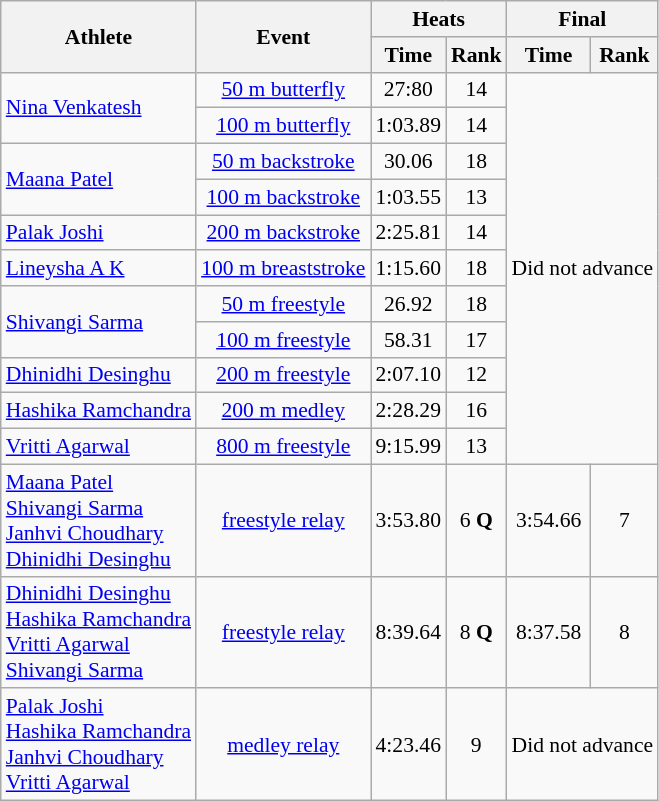<table class=wikitable collapsible style="text-align:center; font-size:90%">
<tr>
<th rowspan="2">Athlete</th>
<th rowspan="2">Event</th>
<th colspan="2">Heats</th>
<th colspan="2">Final</th>
</tr>
<tr>
<th>Time</th>
<th>Rank</th>
<th>Time</th>
<th>Rank</th>
</tr>
<tr>
<td rowspan="2" align="left"><a href='#'>Nina Venkatesh</a></td>
<td><a href='#'>50 m butterfly</a></td>
<td>27:80</td>
<td>14</td>
<td colspan="2" rowspan="11">Did not advance</td>
</tr>
<tr>
<td><a href='#'>100 m butterfly</a></td>
<td>1:03.89</td>
<td>14</td>
</tr>
<tr>
<td rowspan=2 align=left><a href='#'>Maana Patel</a></td>
<td><a href='#'>50 m backstroke</a></td>
<td>30.06</td>
<td>18</td>
</tr>
<tr>
<td><a href='#'>100 m backstroke</a></td>
<td>1:03.55</td>
<td>13</td>
</tr>
<tr>
<td align=left><a href='#'>Palak Joshi</a></td>
<td><a href='#'>200 m backstroke</a></td>
<td>2:25.81</td>
<td>14</td>
</tr>
<tr>
<td align=left><a href='#'>Lineysha A K</a></td>
<td><a href='#'>100 m breaststroke</a></td>
<td>1:15.60</td>
<td>18</td>
</tr>
<tr>
<td align=left rowspan="2"><a href='#'>Shivangi Sarma</a></td>
<td><a href='#'>50 m freestyle</a></td>
<td>26.92</td>
<td>18</td>
</tr>
<tr>
<td><a href='#'>100 m freestyle</a></td>
<td>58.31</td>
<td>17</td>
</tr>
<tr>
<td align=left><a href='#'>Dhinidhi Desinghu</a></td>
<td><a href='#'>200 m freestyle</a></td>
<td>2:07.10</td>
<td>12</td>
</tr>
<tr>
<td align=left><a href='#'>Hashika Ramchandra</a></td>
<td><a href='#'>200 m medley</a></td>
<td>2:28.29</td>
<td>16</td>
</tr>
<tr>
<td align=left><a href='#'>Vritti Agarwal</a></td>
<td><a href='#'>800 m freestyle</a></td>
<td>9:15.99</td>
<td>13</td>
</tr>
<tr>
<td align=left><a href='#'>Maana Patel</a><br><a href='#'>Shivangi Sarma</a><br><a href='#'>Janhvi Choudhary</a><br><a href='#'>Dhinidhi Desinghu</a></td>
<td><a href='#'> freestyle relay</a></td>
<td>3:53.80</td>
<td>6 <strong>Q</strong></td>
<td>3:54.66</td>
<td>7</td>
</tr>
<tr>
<td align=left><a href='#'>Dhinidhi Desinghu</a><br><a href='#'>Hashika Ramchandra</a><br><a href='#'>Vritti Agarwal</a><br><a href='#'>Shivangi Sarma</a></td>
<td><a href='#'> freestyle relay</a></td>
<td>8:39.64</td>
<td>8 <strong>Q</strong></td>
<td>8:37.58</td>
<td>8</td>
</tr>
<tr>
<td align=left><a href='#'>Palak Joshi</a><br><a href='#'>Hashika Ramchandra</a><br><a href='#'>Janhvi Choudhary</a><br><a href='#'>Vritti Agarwal</a></td>
<td><a href='#'> medley relay</a></td>
<td>4:23.46</td>
<td>9</td>
<td colspan="2">Did not advance</td>
</tr>
</table>
